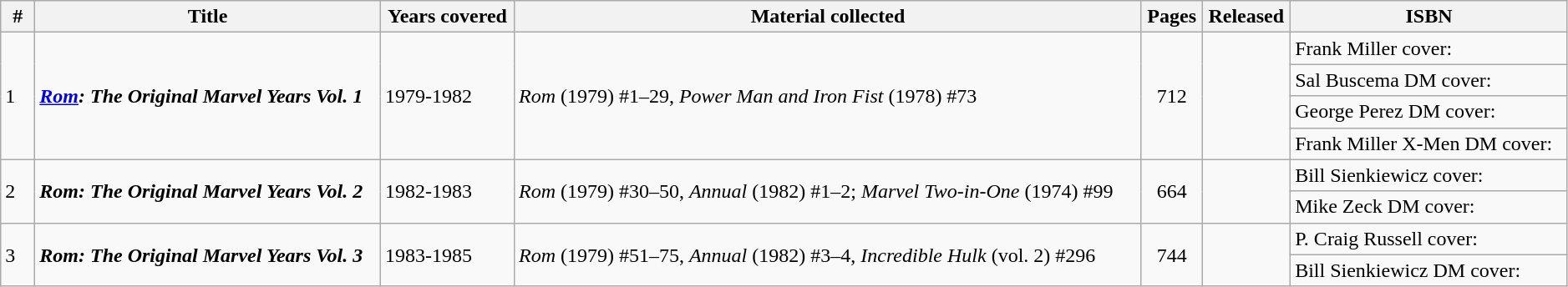<table class="wikitable sortable" width="99%">
<tr>
<th class="unsortable" width="20px">#</th>
<th>Title</th>
<th>Years covered</th>
<th class="unsortable">Material collected</th>
<th>Pages</th>
<th>Released</th>
<th class="unsortable">ISBN</th>
</tr>
<tr>
<td rowspan="4">1</td>
<td rowspan="4"><strong><em><a href='#'>Rom</a>: The Original Marvel Years Vol. 1</em></strong></td>
<td rowspan="4">1979-1982</td>
<td rowspan="4"><em>Rom</em> (1979) #1–29, <em>Power Man and Iron Fist</em> (1978) #73</td>
<td rowspan="4" style="text-align: center;">712</td>
<td rowspan="4"></td>
<td>Frank Miller cover: </td>
</tr>
<tr>
<td>Sal Buscema DM cover: </td>
</tr>
<tr>
<td>George Perez DM cover: </td>
</tr>
<tr>
<td>Frank Miller X-Men DM cover: </td>
</tr>
<tr>
<td rowspan="2">2</td>
<td rowspan="2"><strong><em>Rom: The Original Marvel Years Vol. 2</em></strong></td>
<td rowspan="2">1982-1983</td>
<td rowspan="2"><em>Rom</em> (1979) #30–50, <em>Annual</em> (1982) #1–2; <em>Marvel Two-in-One</em> (1974) #99</td>
<td rowspan="2" style="text-align: center;">664</td>
<td rowspan="2"></td>
<td>Bill Sienkiewicz cover: </td>
</tr>
<tr>
<td>Mike Zeck DM cover: </td>
</tr>
<tr>
<td rowspan="2">3</td>
<td rowspan="2"><strong><em>Rom: The Original Marvel Years Vol. 3</em></strong></td>
<td rowspan="2">1983-1985</td>
<td rowspan="2"><em>Rom</em> (1979) #51–75, <em>Annual</em> (1982) #3–4, <em>Incredible Hulk</em> (vol. 2) #296</td>
<td rowspan="2" style="text-align: center;">744</td>
<td rowspan="2"></td>
<td>P. Craig Russell cover: </td>
</tr>
<tr>
<td>Bill Sienkiewicz DM cover: </td>
</tr>
</table>
